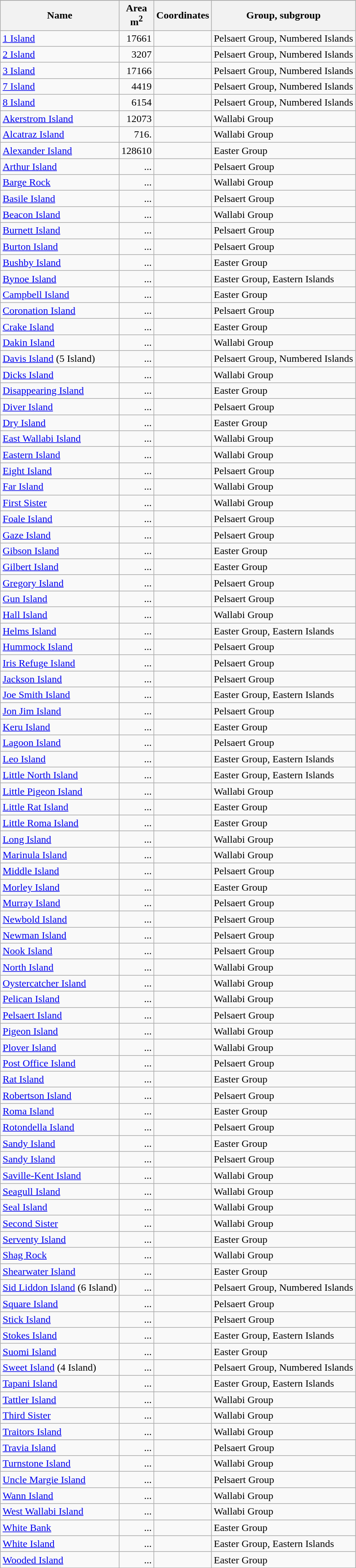<table class="wikitable sortable">
<tr style="background: #CCCCCC;">
</tr>
<tr>
<th>Name</th>
<th>Area<br>m<sup>2</sup></th>
<th>Coordinates</th>
<th>Group, subgroup</th>
</tr>
<tr>
<td><a href='#'>1 Island</a></td>
<td align="right">17661</td>
<td></td>
<td>Pelsaert Group, Numbered Islands</td>
</tr>
<tr>
<td><a href='#'>2 Island</a></td>
<td align="right">3207</td>
<td></td>
<td>Pelsaert Group, Numbered Islands</td>
</tr>
<tr>
<td><a href='#'>3 Island</a></td>
<td align="right">17166</td>
<td></td>
<td>Pelsaert Group, Numbered Islands</td>
</tr>
<tr>
<td><a href='#'>7 Island</a></td>
<td align="right">4419</td>
<td></td>
<td>Pelsaert Group, Numbered Islands</td>
</tr>
<tr>
<td><a href='#'>8 Island</a></td>
<td align="right">6154</td>
<td></td>
<td>Pelsaert Group, Numbered Islands</td>
</tr>
<tr>
<td><a href='#'>Akerstrom Island</a></td>
<td align="right">12073</td>
<td></td>
<td>Wallabi Group</td>
</tr>
<tr>
<td><a href='#'>Alcatraz Island</a></td>
<td align="right">716.</td>
<td></td>
<td>Wallabi Group</td>
</tr>
<tr>
<td><a href='#'>Alexander Island</a></td>
<td align="right">128610</td>
<td></td>
<td>Easter Group</td>
</tr>
<tr>
<td><a href='#'>Arthur Island</a></td>
<td align="right">...</td>
<td></td>
<td>Pelsaert Group</td>
</tr>
<tr>
<td><a href='#'>Barge Rock</a></td>
<td align="right">...</td>
<td></td>
<td>Wallabi Group</td>
</tr>
<tr>
<td><a href='#'>Basile Island</a></td>
<td align="right">...</td>
<td></td>
<td>Pelsaert Group</td>
</tr>
<tr>
<td><a href='#'>Beacon Island</a></td>
<td align="right">...</td>
<td></td>
<td>Wallabi Group</td>
</tr>
<tr>
<td><a href='#'>Burnett Island</a></td>
<td align="right">...</td>
<td></td>
<td>Pelsaert Group</td>
</tr>
<tr>
<td><a href='#'>Burton Island</a></td>
<td align="right">...</td>
<td></td>
<td>Pelsaert Group</td>
</tr>
<tr>
<td><a href='#'>Bushby Island</a></td>
<td align="right">...</td>
<td></td>
<td>Easter Group</td>
</tr>
<tr>
<td><a href='#'>Bynoe Island</a></td>
<td align="right">...</td>
<td></td>
<td>Easter Group, Eastern Islands</td>
</tr>
<tr>
<td><a href='#'>Campbell Island</a></td>
<td align="right">...</td>
<td></td>
<td>Easter Group</td>
</tr>
<tr>
<td><a href='#'>Coronation Island</a></td>
<td align="right">...</td>
<td></td>
<td>Pelsaert Group</td>
</tr>
<tr>
<td><a href='#'>Crake Island</a></td>
<td align="right">...</td>
<td></td>
<td>Easter Group</td>
</tr>
<tr>
<td><a href='#'>Dakin Island</a></td>
<td align="right">...</td>
<td></td>
<td>Wallabi Group</td>
</tr>
<tr>
<td><a href='#'>Davis Island</a> (5 Island)</td>
<td align="right">...</td>
<td></td>
<td>Pelsaert Group, Numbered Islands</td>
</tr>
<tr>
<td><a href='#'>Dicks Island</a></td>
<td align="right">...</td>
<td></td>
<td>Wallabi Group</td>
</tr>
<tr>
<td><a href='#'>Disappearing Island</a></td>
<td align="right">...</td>
<td></td>
<td>Easter Group</td>
</tr>
<tr>
<td><a href='#'>Diver Island</a></td>
<td align="right">...</td>
<td></td>
<td>Pelsaert Group</td>
</tr>
<tr>
<td><a href='#'>Dry Island</a></td>
<td align="right">...</td>
<td></td>
<td>Easter Group</td>
</tr>
<tr>
<td><a href='#'>East Wallabi Island</a></td>
<td align="right">...</td>
<td></td>
<td>Wallabi Group</td>
</tr>
<tr>
<td><a href='#'>Eastern Island</a></td>
<td align="right">...</td>
<td></td>
<td>Wallabi Group</td>
</tr>
<tr>
<td><a href='#'>Eight Island</a></td>
<td align="right">...</td>
<td></td>
<td>Pelsaert Group</td>
</tr>
<tr>
<td><a href='#'>Far Island</a></td>
<td align="right">...</td>
<td></td>
<td>Wallabi Group</td>
</tr>
<tr>
<td><a href='#'>First Sister</a></td>
<td align="right">...</td>
<td></td>
<td>Wallabi Group</td>
</tr>
<tr>
<td><a href='#'>Foale Island</a></td>
<td align="right">...</td>
<td></td>
<td>Pelsaert Group</td>
</tr>
<tr>
<td><a href='#'>Gaze Island</a></td>
<td align="right">...</td>
<td></td>
<td>Pelsaert Group</td>
</tr>
<tr>
<td><a href='#'>Gibson Island</a></td>
<td align="right">...</td>
<td></td>
<td>Easter Group</td>
</tr>
<tr>
<td><a href='#'>Gilbert Island</a></td>
<td align="right">...</td>
<td></td>
<td>Easter Group</td>
</tr>
<tr>
<td><a href='#'>Gregory Island</a></td>
<td align="right">...</td>
<td></td>
<td>Pelsaert Group</td>
</tr>
<tr>
<td><a href='#'>Gun Island</a></td>
<td align="right">...</td>
<td></td>
<td>Pelsaert Group</td>
</tr>
<tr>
<td><a href='#'>Hall Island</a></td>
<td align="right">...</td>
<td></td>
<td>Wallabi Group<br></td>
</tr>
<tr>
<td><a href='#'>Helms Island</a></td>
<td align="right">...</td>
<td></td>
<td>Easter Group, Eastern Islands</td>
</tr>
<tr>
<td><a href='#'>Hummock Island</a></td>
<td align="right">...</td>
<td></td>
<td>Pelsaert Group</td>
</tr>
<tr>
<td><a href='#'>Iris Refuge Island</a></td>
<td align="right">...</td>
<td></td>
<td>Pelsaert Group</td>
</tr>
<tr>
<td><a href='#'>Jackson Island</a></td>
<td align="right">...</td>
<td></td>
<td>Pelsaert Group</td>
</tr>
<tr>
<td><a href='#'>Joe Smith Island</a></td>
<td align="right">...</td>
<td></td>
<td>Easter Group, Eastern Islands</td>
</tr>
<tr>
<td><a href='#'>Jon Jim Island</a></td>
<td align="right">...</td>
<td></td>
<td>Pelsaert Group</td>
</tr>
<tr>
<td><a href='#'>Keru Island</a></td>
<td align="right">...</td>
<td></td>
<td>Easter Group</td>
</tr>
<tr>
<td><a href='#'>Lagoon Island</a></td>
<td align="right">...</td>
<td></td>
<td>Pelsaert Group</td>
</tr>
<tr>
<td><a href='#'>Leo Island</a></td>
<td align="right">...</td>
<td></td>
<td>Easter Group, Eastern Islands</td>
</tr>
<tr>
<td><a href='#'>Little North Island</a></td>
<td align="right">...</td>
<td></td>
<td>Easter Group, Eastern Islands</td>
</tr>
<tr>
<td><a href='#'>Little Pigeon Island</a></td>
<td align="right">...</td>
<td></td>
<td>Wallabi Group</td>
</tr>
<tr>
<td><a href='#'>Little Rat Island</a></td>
<td align="right">...</td>
<td></td>
<td>Easter Group</td>
</tr>
<tr>
<td><a href='#'>Little Roma Island</a></td>
<td align="right">...</td>
<td></td>
<td>Easter Group</td>
</tr>
<tr>
<td><a href='#'>Long Island</a></td>
<td align="right">...</td>
<td></td>
<td>Wallabi Group</td>
</tr>
<tr>
<td><a href='#'>Marinula Island</a></td>
<td align="right">...</td>
<td></td>
<td>Wallabi Group</td>
</tr>
<tr>
<td><a href='#'>Middle Island</a></td>
<td align="right">...</td>
<td></td>
<td>Pelsaert Group</td>
</tr>
<tr>
<td><a href='#'>Morley Island</a></td>
<td align="right">...</td>
<td></td>
<td>Easter Group</td>
</tr>
<tr>
<td><a href='#'>Murray Island</a></td>
<td align="right">...</td>
<td></td>
<td>Pelsaert Group</td>
</tr>
<tr>
<td><a href='#'>Newbold Island</a></td>
<td align="right">...</td>
<td></td>
<td>Pelsaert Group</td>
</tr>
<tr>
<td><a href='#'>Newman Island</a></td>
<td align="right">...</td>
<td></td>
<td>Pelsaert Group</td>
</tr>
<tr>
<td><a href='#'>Nook Island</a></td>
<td align="right">...</td>
<td></td>
<td>Pelsaert Group</td>
</tr>
<tr>
<td><a href='#'>North Island</a></td>
<td align="right">...</td>
<td></td>
<td>Wallabi Group</td>
</tr>
<tr>
<td><a href='#'>Oystercatcher Island</a></td>
<td align="right">...</td>
<td></td>
<td>Wallabi Group</td>
</tr>
<tr>
<td><a href='#'>Pelican Island</a></td>
<td align="right">...</td>
<td></td>
<td>Wallabi Group</td>
</tr>
<tr>
<td><a href='#'>Pelsaert Island</a></td>
<td align="right">...</td>
<td></td>
<td>Pelsaert Group</td>
</tr>
<tr>
<td><a href='#'>Pigeon Island</a></td>
<td align="right">...</td>
<td></td>
<td>Wallabi Group</td>
</tr>
<tr>
<td><a href='#'>Plover Island</a></td>
<td align="right">...</td>
<td></td>
<td>Wallabi Group</td>
</tr>
<tr>
<td><a href='#'>Post Office Island</a></td>
<td align="right">...</td>
<td></td>
<td>Pelsaert Group</td>
</tr>
<tr>
<td><a href='#'>Rat Island</a></td>
<td align="right">...</td>
<td></td>
<td>Easter Group</td>
</tr>
<tr>
<td><a href='#'>Robertson Island</a></td>
<td align="right">...</td>
<td></td>
<td>Pelsaert Group</td>
</tr>
<tr>
<td><a href='#'>Roma Island</a></td>
<td align="right">...</td>
<td></td>
<td>Easter Group</td>
</tr>
<tr>
<td><a href='#'>Rotondella Island</a></td>
<td align="right">...</td>
<td></td>
<td>Pelsaert Group</td>
</tr>
<tr>
<td><a href='#'>Sandy Island</a></td>
<td align="right">...</td>
<td></td>
<td>Easter Group</td>
</tr>
<tr>
<td><a href='#'>Sandy Island</a></td>
<td align="right">...</td>
<td></td>
<td>Pelsaert Group</td>
</tr>
<tr>
<td><a href='#'>Saville-Kent Island</a></td>
<td align="right">...</td>
<td></td>
<td>Wallabi Group</td>
</tr>
<tr>
<td><a href='#'>Seagull Island</a></td>
<td align="right">...</td>
<td></td>
<td>Wallabi Group</td>
</tr>
<tr>
<td><a href='#'>Seal Island</a></td>
<td align="right">...</td>
<td></td>
<td>Wallabi Group</td>
</tr>
<tr>
<td><a href='#'>Second Sister</a></td>
<td align="right">...</td>
<td></td>
<td>Wallabi Group</td>
</tr>
<tr>
<td><a href='#'>Serventy Island</a></td>
<td align="right">...</td>
<td></td>
<td>Easter Group</td>
</tr>
<tr>
<td><a href='#'>Shag Rock</a></td>
<td align="right">...</td>
<td></td>
<td>Wallabi Group</td>
</tr>
<tr>
<td><a href='#'>Shearwater Island</a></td>
<td align="right">...</td>
<td></td>
<td>Easter Group</td>
</tr>
<tr>
<td><a href='#'>Sid Liddon Island</a> (6 Island)</td>
<td align="right">...</td>
<td></td>
<td>Pelsaert Group, Numbered Islands</td>
</tr>
<tr>
<td><a href='#'>Square Island</a></td>
<td align="right">...</td>
<td></td>
<td>Pelsaert Group</td>
</tr>
<tr>
<td><a href='#'>Stick Island</a></td>
<td align="right">...</td>
<td></td>
<td>Pelsaert Group</td>
</tr>
<tr>
<td><a href='#'>Stokes Island</a></td>
<td align="right">...</td>
<td></td>
<td>Easter Group, Eastern Islands</td>
</tr>
<tr>
<td><a href='#'>Suomi Island</a></td>
<td align="right">...</td>
<td></td>
<td>Easter Group</td>
</tr>
<tr>
<td><a href='#'>Sweet Island</a> (4 Island)</td>
<td align="right">...</td>
<td></td>
<td>Pelsaert Group, Numbered Islands</td>
</tr>
<tr>
<td><a href='#'>Tapani Island</a></td>
<td align="right">...</td>
<td></td>
<td>Easter Group, Eastern Islands</td>
</tr>
<tr>
<td><a href='#'>Tattler Island</a></td>
<td align="right">...</td>
<td></td>
<td>Wallabi Group</td>
</tr>
<tr>
<td><a href='#'>Third Sister</a></td>
<td align="right">...</td>
<td></td>
<td>Wallabi Group</td>
</tr>
<tr>
<td><a href='#'>Traitors Island</a></td>
<td align="right">...</td>
<td></td>
<td>Wallabi Group</td>
</tr>
<tr>
<td><a href='#'>Travia Island</a></td>
<td align="right">...</td>
<td></td>
<td>Pelsaert Group</td>
</tr>
<tr>
<td><a href='#'>Turnstone Island</a></td>
<td align="right">...</td>
<td></td>
<td>Wallabi Group</td>
</tr>
<tr>
<td><a href='#'>Uncle Margie Island</a></td>
<td align="right">...</td>
<td></td>
<td>Pelsaert Group</td>
</tr>
<tr>
<td><a href='#'>Wann Island</a></td>
<td align="right">...</td>
<td></td>
<td>Wallabi Group</td>
</tr>
<tr>
<td><a href='#'>West Wallabi Island</a></td>
<td align="right">...</td>
<td></td>
<td>Wallabi Group</td>
</tr>
<tr>
<td><a href='#'>White Bank</a></td>
<td align="right">...</td>
<td></td>
<td>Easter Group</td>
</tr>
<tr>
<td><a href='#'>White Island</a></td>
<td align="right">...</td>
<td></td>
<td>Easter Group, Eastern Islands</td>
</tr>
<tr>
<td><a href='#'>Wooded Island</a></td>
<td align="right">...</td>
<td></td>
<td>Easter Group</td>
</tr>
</table>
